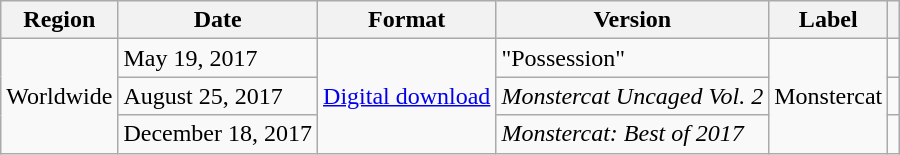<table class="wikitable plainrowheaders">
<tr>
<th>Region</th>
<th>Date</th>
<th>Format</th>
<th>Version</th>
<th>Label</th>
<th></th>
</tr>
<tr>
<td rowspan="3" scope="row">Worldwide</td>
<td>May 19, 2017</td>
<td rowspan="3"><a href='#'>Digital download</a></td>
<td>"Possession"</td>
<td rowspan="3">Monstercat</td>
<td></td>
</tr>
<tr>
<td>August 25, 2017</td>
<td><em>Monstercat Uncaged Vol. 2</em></td>
<td></td>
</tr>
<tr>
<td>December 18, 2017</td>
<td><em>Monstercat: Best of 2017</em></td>
<td></td>
</tr>
</table>
